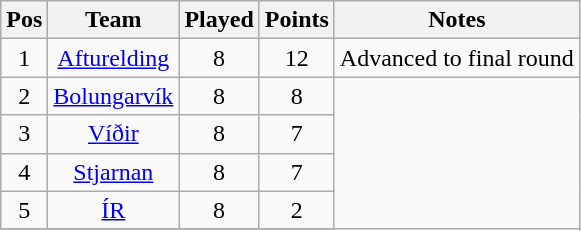<table class="wikitable" style="text-align: center;">
<tr>
<th>Pos</th>
<th>Team</th>
<th>Played</th>
<th>Points</th>
<th>Notes</th>
</tr>
<tr>
<td>1</td>
<td><a href='#'>Afturelding</a></td>
<td>8</td>
<td>12</td>
<td align="center" rowspan="1">Advanced to final round</td>
</tr>
<tr>
<td>2</td>
<td><a href='#'>Bolungarvík</a></td>
<td>8</td>
<td>8</td>
</tr>
<tr>
<td>3</td>
<td><a href='#'>Víðir</a></td>
<td>8</td>
<td>7</td>
</tr>
<tr>
<td>4</td>
<td><a href='#'>Stjarnan</a></td>
<td>8</td>
<td>7</td>
</tr>
<tr>
<td>5</td>
<td><a href='#'>ÍR</a></td>
<td>8</td>
<td>2</td>
</tr>
<tr>
</tr>
</table>
